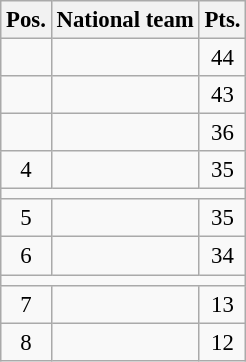<table class=wikitable style="font-size: 95%">
<tr>
<th>Pos.</th>
<th>National team</th>
<th>Pts.</th>
</tr>
<tr align=center>
<td></td>
<td align=left></td>
<td>44</td>
</tr>
<tr align=center>
<td></td>
<td align=left></td>
<td>43</td>
</tr>
<tr align=center>
<td></td>
<td align=left></td>
<td>36</td>
</tr>
<tr align=center>
<td>4</td>
<td align=left></td>
<td>35</td>
</tr>
<tr>
<td colspan=3 ></td>
</tr>
<tr align=center>
<td>5</td>
<td align=left></td>
<td>35</td>
</tr>
<tr align=center>
<td>6</td>
<td align=left></td>
<td>34</td>
</tr>
<tr>
<td colspan=3 ></td>
</tr>
<tr align=center>
<td>7</td>
<td align=left></td>
<td>13</td>
</tr>
<tr align=center>
<td>8</td>
<td align=left></td>
<td>12</td>
</tr>
</table>
